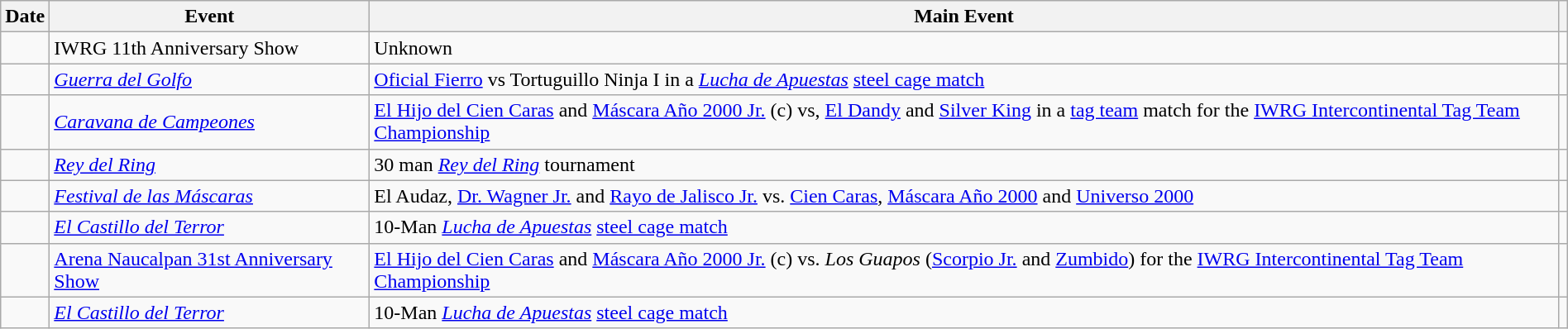<table class="wikitable sortable" width=100%>
<tr>
<th scope="col">Date</th>
<th scope="col">Event</th>
<th class=unsortable scope="col">Main Event</th>
<th class=unsortable scope="col"></th>
</tr>
<tr>
<td></td>
<td>IWRG 11th Anniversary Show</td>
<td>Unknown</td>
<td></td>
</tr>
<tr>
<td></td>
<td><em><a href='#'>Guerra del Golfo</a></em></td>
<td><a href='#'>Oficial Fierro</a> vs Tortuguillo Ninja I in a <em><a href='#'>Lucha de Apuestas</a></em> <a href='#'>steel cage match</a></td>
<td></td>
</tr>
<tr>
<td></td>
<td><em><a href='#'>Caravana de Campeones</a></em></td>
<td><a href='#'>El Hijo del Cien Caras</a> and <a href='#'>Máscara Año 2000 Jr.</a> (c) vs, <a href='#'>El Dandy</a> and <a href='#'>Silver King</a> in a <a href='#'>tag team</a> match for the <a href='#'>IWRG Intercontinental Tag Team Championship</a></td>
<td></td>
</tr>
<tr>
<td></td>
<td><em><a href='#'>Rey del Ring</a></em></td>
<td>30 man <em><a href='#'>Rey del Ring</a></em> tournament</td>
<td></td>
</tr>
<tr>
<td></td>
<td><em><a href='#'>Festival de las Máscaras</a></em></td>
<td>El Audaz, <a href='#'>Dr. Wagner Jr.</a> and <a href='#'>Rayo de Jalisco Jr.</a> vs. <a href='#'>Cien Caras</a>, <a href='#'>Máscara Año 2000</a> and <a href='#'>Universo 2000</a></td>
<td></td>
</tr>
<tr>
<td></td>
<td><em><a href='#'>El Castillo del Terror</a></em></td>
<td>10-Man <em><a href='#'>Lucha de Apuestas</a></em> <a href='#'>steel cage match</a></td>
<td></td>
</tr>
<tr>
<td></td>
<td><a href='#'>Arena Naucalpan 31st Anniversary Show</a></td>
<td><a href='#'>El Hijo del Cien Caras</a> and <a href='#'>Máscara Año 2000 Jr.</a> (c) vs. <em>Los Guapos</em> (<a href='#'>Scorpio Jr.</a> and <a href='#'>Zumbido</a>) for the <a href='#'>IWRG Intercontinental Tag Team Championship</a></td>
<td></td>
</tr>
<tr>
<td></td>
<td><em><a href='#'>El Castillo del Terror</a></em></td>
<td>10-Man <em><a href='#'>Lucha de Apuestas</a></em> <a href='#'>steel cage match</a></td>
<td></td>
</tr>
</table>
